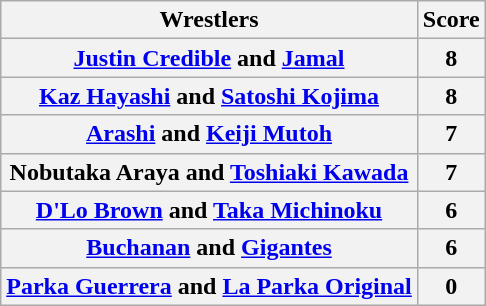<table class="wikitable" style="margin: 1em auto 1em auto">
<tr>
<th>Wrestlers</th>
<th>Score</th>
</tr>
<tr>
<th><a href='#'>Justin Credible</a> and <a href='#'>Jamal</a></th>
<th>8</th>
</tr>
<tr>
<th><a href='#'>Kaz Hayashi</a> and <a href='#'>Satoshi Kojima</a></th>
<th>8</th>
</tr>
<tr>
<th><a href='#'>Arashi</a> and <a href='#'>Keiji Mutoh</a></th>
<th>7</th>
</tr>
<tr>
<th>Nobutaka Araya and <a href='#'>Toshiaki Kawada</a></th>
<th>7</th>
</tr>
<tr>
<th><a href='#'>D'Lo Brown</a> and <a href='#'>Taka Michinoku</a></th>
<th>6</th>
</tr>
<tr>
<th><a href='#'>Buchanan</a> and <a href='#'>Gigantes</a></th>
<th>6</th>
</tr>
<tr>
<th><a href='#'>Parka Guerrera</a> and <a href='#'>La Parka Original</a></th>
<th>0</th>
</tr>
</table>
